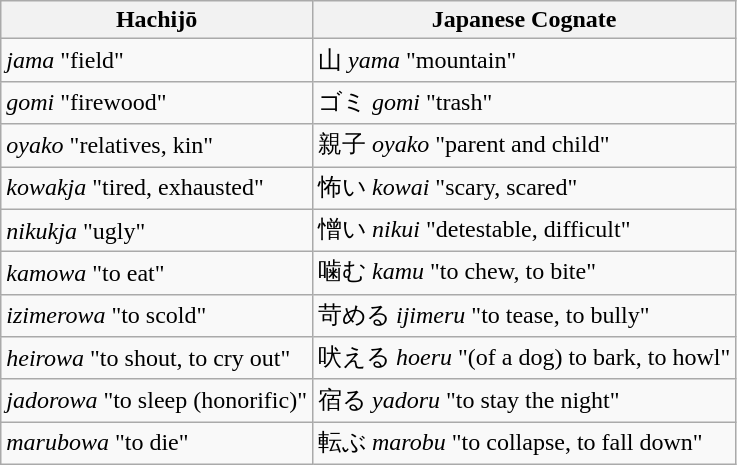<table class="wikitable">
<tr>
<th>Hachijō</th>
<th>Japanese Cognate</th>
</tr>
<tr>
<td><em>jama</em> "field"</td>
<td>山 <em>yama</em> "mountain"</td>
</tr>
<tr>
<td><em>gomi</em> "firewood"</td>
<td>ゴミ <em>gomi</em> "trash"</td>
</tr>
<tr>
<td><em>oyako</em> "relatives, kin"</td>
<td>親子 <em>oyako</em> "parent and child"</td>
</tr>
<tr>
<td><em>kowakja</em> "tired, exhausted"</td>
<td>怖い <em>kowai</em> "scary, scared"</td>
</tr>
<tr>
<td><em>nikukja</em> "ugly"</td>
<td>憎い <em>nikui</em> "detestable, difficult"</td>
</tr>
<tr>
<td><em>kamowa</em> "to eat"</td>
<td>噛む <em>kamu</em> "to chew, to bite"</td>
</tr>
<tr>
<td><em>izimerowa</em> "to scold"</td>
<td>苛める <em>ijimeru</em> "to tease, to bully"</td>
</tr>
<tr>
<td><em>heirowa</em> "to shout, to cry out"</td>
<td>吠える <em>hoeru</em> "(of a dog) to bark, to howl"</td>
</tr>
<tr>
<td><em>jadorowa</em> "to sleep (honorific)"</td>
<td>宿る <em>yadoru</em> "to stay the night"</td>
</tr>
<tr>
<td><em>marubowa</em> "to die"</td>
<td>転ぶ <em>marobu</em> "to collapse, to fall down"</td>
</tr>
</table>
